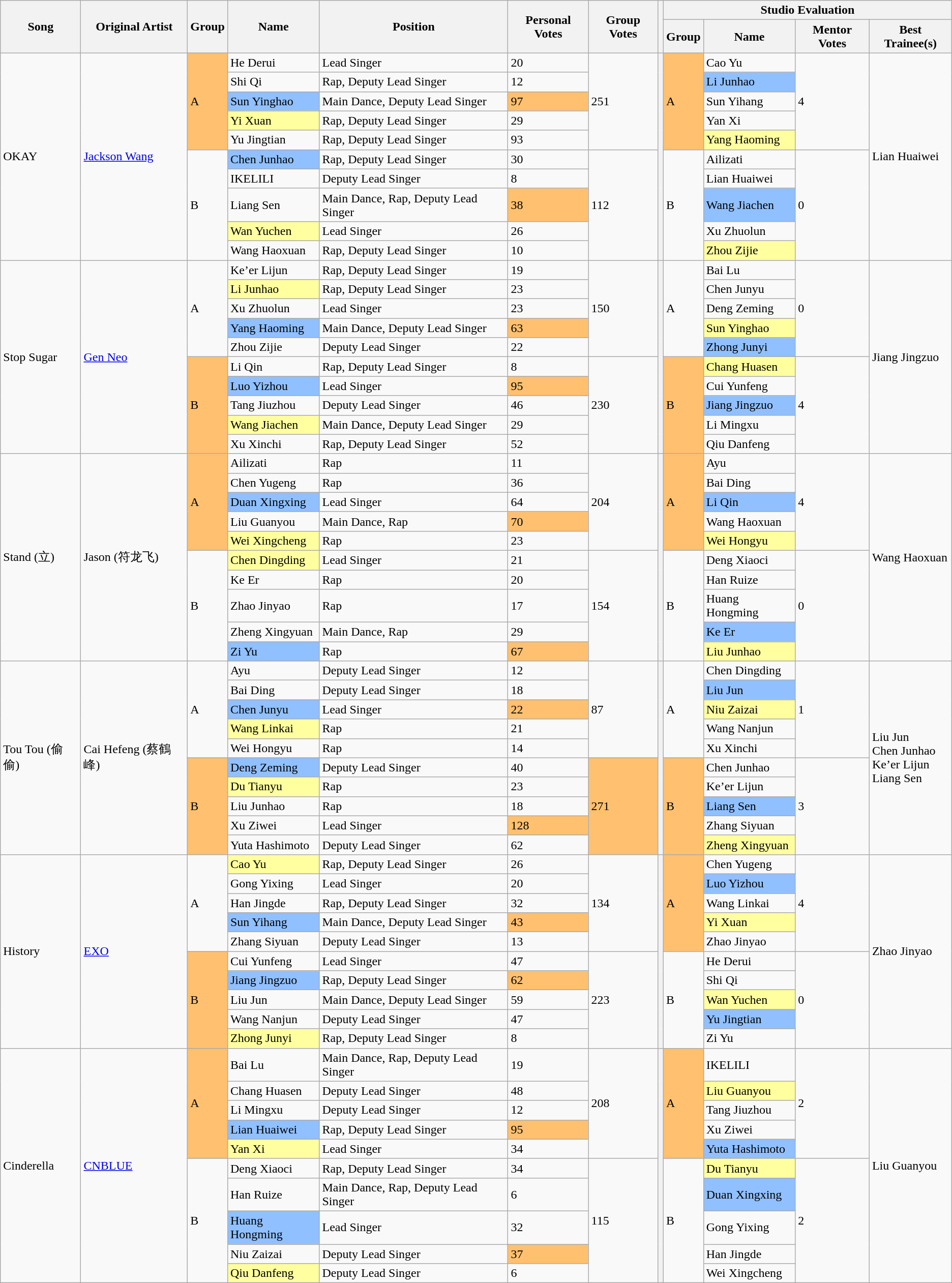<table class="wikitable sortable mw-collapsible">
<tr>
<th rowspan="2">Song</th>
<th rowspan="2">Original Artist</th>
<th rowspan="2">Group</th>
<th rowspan="2">Name</th>
<th rowspan="2">Position</th>
<th rowspan="2">Personal Votes</th>
<th rowspan="2">Group Votes</th>
<th rowspan="2" class="unsortable"></th>
<th colspan="4">Studio Evaluation</th>
</tr>
<tr>
<th>Group</th>
<th>Name</th>
<th>Mentor Votes</th>
<th>Best Trainee(s)</th>
</tr>
<tr>
<td rowspan="10">OKAY</td>
<td rowspan="10"><a href='#'>Jackson Wang</a></td>
<td rowspan="5" style="background:#FFC06F">A</td>
<td>He Derui</td>
<td>Lead Singer</td>
<td>20</td>
<td rowspan="5">251</td>
<th rowspan="10"></th>
<td rowspan="5" style="background:#FFC06F">A</td>
<td>Cao Yu</td>
<td rowspan="5">4</td>
<td rowspan="10">Lian Huaiwei</td>
</tr>
<tr>
<td>Shi Qi</td>
<td>Rap, Deputy Lead Singer</td>
<td>12</td>
<td style="background:#90C0FF">Li Junhao</td>
</tr>
<tr>
<td style="background:#90C0FF">Sun Yinghao</td>
<td>Main Dance, Deputy Lead Singer</td>
<td style="background:#FFC06F">97</td>
<td>Sun Yihang</td>
</tr>
<tr>
<td style="background:#FFFF9F">Yi Xuan</td>
<td>Rap, Deputy Lead Singer</td>
<td>29</td>
<td>Yan Xi</td>
</tr>
<tr>
<td>Yu Jingtian</td>
<td>Rap, Deputy Lead Singer</td>
<td>93</td>
<td style="background:#FFFF9F">Yang Haoming</td>
</tr>
<tr>
<td rowspan="5">B</td>
<td style="background:#90C0FF">Chen Junhao</td>
<td>Rap, Deputy Lead Singer</td>
<td>30</td>
<td rowspan="5">112</td>
<td rowspan="5">B</td>
<td>Ailizati</td>
<td rowspan="5">0</td>
</tr>
<tr>
<td>IKELILI</td>
<td>Deputy Lead Singer</td>
<td>8</td>
<td>Lian Huaiwei</td>
</tr>
<tr>
<td>Liang Sen</td>
<td>Main Dance, Rap, Deputy Lead Singer</td>
<td style="background:#FFC06F">38</td>
<td style="background:#90C0FF">Wang Jiachen</td>
</tr>
<tr>
<td style="background:#FFFF9F">Wan Yuchen</td>
<td>Lead Singer</td>
<td>26</td>
<td>Xu Zhuolun</td>
</tr>
<tr>
<td>Wang Haoxuan</td>
<td>Rap, Deputy Lead Singer</td>
<td>10</td>
<td style="background:#FFFF9F">Zhou Zijie</td>
</tr>
<tr>
<td rowspan="10">Stop Sugar</td>
<td rowspan="10"><a href='#'>Gen Neo</a></td>
<td rowspan="5">A</td>
<td>Ke’er Lijun</td>
<td>Rap, Deputy Lead Singer</td>
<td>19</td>
<td rowspan="5">150</td>
<th rowspan="10"></th>
<td rowspan="5">A</td>
<td>Bai Lu</td>
<td rowspan="5">0</td>
<td rowspan="10">Jiang Jingzuo</td>
</tr>
<tr>
<td style="background:#FFFF9F">Li Junhao</td>
<td>Rap, Deputy Lead Singer</td>
<td>23</td>
<td>Chen Junyu</td>
</tr>
<tr>
<td>Xu Zhuolun</td>
<td>Lead Singer</td>
<td>23</td>
<td>Deng Zeming</td>
</tr>
<tr>
<td style="background:#90C0FF">Yang Haoming</td>
<td>Main Dance, Deputy Lead Singer</td>
<td style="background:#FFC06F">63</td>
<td style="background:#FFFF9F">Sun Yinghao</td>
</tr>
<tr>
<td>Zhou Zijie</td>
<td>Deputy Lead Singer</td>
<td>22</td>
<td style="background:#90C0FF">Zhong Junyi</td>
</tr>
<tr>
<td rowspan="5" style="background:#FFC06F">B</td>
<td>Li Qin</td>
<td>Rap, Deputy Lead Singer</td>
<td>8</td>
<td rowspan="5">230</td>
<td rowspan="5" style="background:#FFC06F">B</td>
<td style="background:#FFFF9F">Chang Huasen</td>
<td rowspan="5">4</td>
</tr>
<tr>
<td style="background:#90C0FF">Luo Yizhou</td>
<td>Lead Singer</td>
<td style="background:#FFC06F">95</td>
<td>Cui Yunfeng</td>
</tr>
<tr>
<td>Tang Jiuzhou</td>
<td>Deputy Lead Singer</td>
<td>46</td>
<td style="background:#90C0FF">Jiang Jingzuo</td>
</tr>
<tr>
<td style="background:#FFFF9F">Wang Jiachen</td>
<td>Main Dance, Deputy Lead Singer</td>
<td>29</td>
<td>Li Mingxu</td>
</tr>
<tr>
<td>Xu Xinchi</td>
<td>Rap, Deputy Lead Singer</td>
<td>52</td>
<td>Qiu Danfeng</td>
</tr>
<tr>
<td rowspan="10">Stand (立)</td>
<td rowspan="10">Jason (符龙飞)</td>
<td rowspan="5" style="background:#FFC06F">A</td>
<td>Ailizati</td>
<td>Rap</td>
<td>11</td>
<td rowspan="5">204</td>
<th rowspan="10"></th>
<td rowspan="5" style="background:#FFC06F">A</td>
<td>Ayu</td>
<td rowspan="5">4</td>
<td rowspan="10">Wang Haoxuan</td>
</tr>
<tr>
<td>Chen Yugeng</td>
<td>Rap</td>
<td>36</td>
<td>Bai Ding</td>
</tr>
<tr>
<td style="background:#90C0FF">Duan Xingxing</td>
<td>Lead Singer</td>
<td>64</td>
<td style="background:#90C0FF">Li Qin</td>
</tr>
<tr>
<td>Liu Guanyou</td>
<td>Main Dance, Rap</td>
<td style="background:#FFC06F">70</td>
<td>Wang Haoxuan</td>
</tr>
<tr>
<td style="background:#FFFF9F">Wei Xingcheng</td>
<td>Rap</td>
<td>23</td>
<td style="background:#FFFF9F">Wei Hongyu</td>
</tr>
<tr>
<td rowspan="5">B</td>
<td style="background:#FFFF9F">Chen Dingding</td>
<td>Lead Singer</td>
<td>21</td>
<td rowspan="5">154</td>
<td rowspan="5">B</td>
<td>Deng Xiaoci</td>
<td rowspan="5">0</td>
</tr>
<tr>
<td>Ke Er</td>
<td>Rap</td>
<td>20</td>
<td>Han Ruize</td>
</tr>
<tr>
<td>Zhao Jinyao</td>
<td>Rap</td>
<td>17</td>
<td>Huang Hongming</td>
</tr>
<tr>
<td>Zheng Xingyuan</td>
<td>Main Dance, Rap</td>
<td>29</td>
<td style="background:#90C0FF">Ke Er</td>
</tr>
<tr>
<td style="background:#90C0FF">Zi Yu</td>
<td>Rap</td>
<td style="background:#FFC06F">67</td>
<td style="background:#FFFF9F">Liu Junhao</td>
</tr>
<tr>
<td rowspan="10">Tou Tou (偷偷)</td>
<td rowspan="10">Cai Hefeng (蔡鶴峰)</td>
<td rowspan="5">A</td>
<td>Ayu</td>
<td>Deputy Lead Singer</td>
<td>12</td>
<td rowspan="5">87</td>
<th rowspan="10"></th>
<td rowspan="5">A</td>
<td>Chen Dingding</td>
<td rowspan="5">1</td>
<td rowspan="10">Liu Jun<br>Chen Junhao<br>Ke’er Lijun<br>Liang Sen</td>
</tr>
<tr>
<td>Bai Ding</td>
<td>Deputy Lead Singer</td>
<td>18</td>
<td style="background:#90C0FF">Liu Jun</td>
</tr>
<tr>
<td style="background:#90C0FF">Chen Junyu</td>
<td>Lead Singer</td>
<td style="background:#FFC06F">22</td>
<td style="background:#FFFF9F">Niu Zaizai</td>
</tr>
<tr>
<td style="background:#FFFF9F">Wang Linkai</td>
<td>Rap</td>
<td>21</td>
<td>Wang Nanjun</td>
</tr>
<tr>
<td>Wei Hongyu</td>
<td>Rap</td>
<td>14</td>
<td>Xu Xinchi</td>
</tr>
<tr>
<td rowspan="5" style="background:#FFC06F">B</td>
<td style="background:#90C0FF">Deng Zeming</td>
<td>Deputy Lead Singer</td>
<td>40</td>
<td rowspan="5" style="background:#FFC06F">271</td>
<td rowspan="5" style="background:#FFC06F">B</td>
<td>Chen Junhao</td>
<td rowspan="5">3</td>
</tr>
<tr>
<td style="background:#FFFF9F">Du Tianyu</td>
<td>Rap</td>
<td>23</td>
<td>Ke’er Lijun</td>
</tr>
<tr>
<td>Liu Junhao</td>
<td>Rap</td>
<td>18</td>
<td style="background:#90C0FF">Liang Sen</td>
</tr>
<tr>
<td>Xu Ziwei</td>
<td>Lead Singer</td>
<td style="background:#FFC06F">128</td>
<td>Zhang Siyuan</td>
</tr>
<tr>
<td>Yuta Hashimoto</td>
<td>Deputy Lead Singer</td>
<td>62</td>
<td style="background:#FFFF9F">Zheng Xingyuan</td>
</tr>
<tr>
<td rowspan="10">History</td>
<td rowspan="10"><a href='#'>EXO</a></td>
<td rowspan="5">A</td>
<td style="background:#FFFF9F">Cao Yu</td>
<td>Rap, Deputy Lead Singer</td>
<td>26</td>
<td rowspan="5">134</td>
<th rowspan="10"></th>
<td rowspan="5" style="background:#FFC06F">A</td>
<td>Chen Yugeng</td>
<td rowspan="5">4</td>
<td rowspan="10">Zhao Jinyao</td>
</tr>
<tr>
<td>Gong Yixing</td>
<td>Lead Singer</td>
<td>20</td>
<td style="background:#90C0FF">Luo Yizhou</td>
</tr>
<tr>
<td>Han Jingde</td>
<td>Rap, Deputy Lead Singer</td>
<td>32</td>
<td>Wang Linkai</td>
</tr>
<tr>
<td style="background:#90C0FF">Sun Yihang</td>
<td>Main Dance, Deputy Lead Singer</td>
<td style="background:#FFC06F">43</td>
<td style="background:#FFFF9F">Yi Xuan</td>
</tr>
<tr>
<td>Zhang Siyuan</td>
<td>Deputy Lead Singer</td>
<td>13</td>
<td>Zhao Jinyao</td>
</tr>
<tr>
<td rowspan="5" style="background:#FFC06F">B</td>
<td>Cui Yunfeng</td>
<td>Lead Singer</td>
<td>47</td>
<td rowspan="5">223</td>
<td rowspan="5">B</td>
<td>He Derui</td>
<td rowspan="5">0</td>
</tr>
<tr>
<td style="background:#90C0FF">Jiang Jingzuo</td>
<td>Rap, Deputy Lead Singer</td>
<td style="background:#FFC06F">62</td>
<td>Shi Qi</td>
</tr>
<tr>
<td>Liu Jun</td>
<td>Main Dance, Deputy Lead Singer</td>
<td>59</td>
<td style="background:#FFFF9F">Wan Yuchen</td>
</tr>
<tr>
<td>Wang Nanjun</td>
<td>Deputy Lead Singer</td>
<td>47</td>
<td style="background:#90C0FF">Yu Jingtian</td>
</tr>
<tr>
<td style="background:#FFFF9F">Zhong Junyi</td>
<td>Rap, Deputy Lead Singer</td>
<td>8</td>
<td>Zi Yu</td>
</tr>
<tr>
<td rowspan="10">Cinderella</td>
<td rowspan="10"><a href='#'>CNBLUE</a></td>
<td rowspan="5" style="background:#FFC06F">A</td>
<td>Bai Lu</td>
<td>Main Dance, Rap, Deputy Lead Singer</td>
<td>19</td>
<td rowspan="5">208</td>
<th rowspan="10"></th>
<td rowspan="5" style="background:#FFC06F">A</td>
<td>IKELILI</td>
<td rowspan="5">2</td>
<td rowspan="10">Liu Guanyou</td>
</tr>
<tr>
<td>Chang Huasen</td>
<td>Deputy Lead Singer</td>
<td>48</td>
<td style="background:#FFFF9F">Liu Guanyou</td>
</tr>
<tr>
<td>Li Mingxu</td>
<td>Deputy Lead Singer</td>
<td>12</td>
<td>Tang Jiuzhou</td>
</tr>
<tr>
<td style="background:#90C0FF">Lian Huaiwei</td>
<td>Rap, Deputy Lead Singer</td>
<td style="background:#FFC06F">95</td>
<td>Xu Ziwei</td>
</tr>
<tr>
<td style="background:#FFFF9F">Yan Xi</td>
<td>Lead Singer</td>
<td>34</td>
<td style="background:#90C0FF">Yuta Hashimoto</td>
</tr>
<tr>
<td rowspan="5">B</td>
<td>Deng Xiaoci</td>
<td>Rap, Deputy Lead Singer</td>
<td>34</td>
<td rowspan="5">115</td>
<td rowspan="5">B</td>
<td style="background:#FFFF9F">Du Tianyu</td>
<td rowspan="5">2</td>
</tr>
<tr>
<td>Han Ruize</td>
<td>Main Dance, Rap, Deputy Lead Singer</td>
<td>6</td>
<td style="background:#90C0FF">Duan Xingxing</td>
</tr>
<tr>
<td style="background:#90C0FF">Huang Hongming</td>
<td>Lead Singer</td>
<td>32</td>
<td>Gong Yixing</td>
</tr>
<tr>
<td>Niu Zaizai</td>
<td>Deputy Lead Singer</td>
<td style="background:#FFC06F">37</td>
<td>Han Jingde</td>
</tr>
<tr>
<td style="background:#FFFF9F">Qiu Danfeng</td>
<td>Deputy Lead Singer</td>
<td>6</td>
<td>Wei Xingcheng</td>
</tr>
</table>
